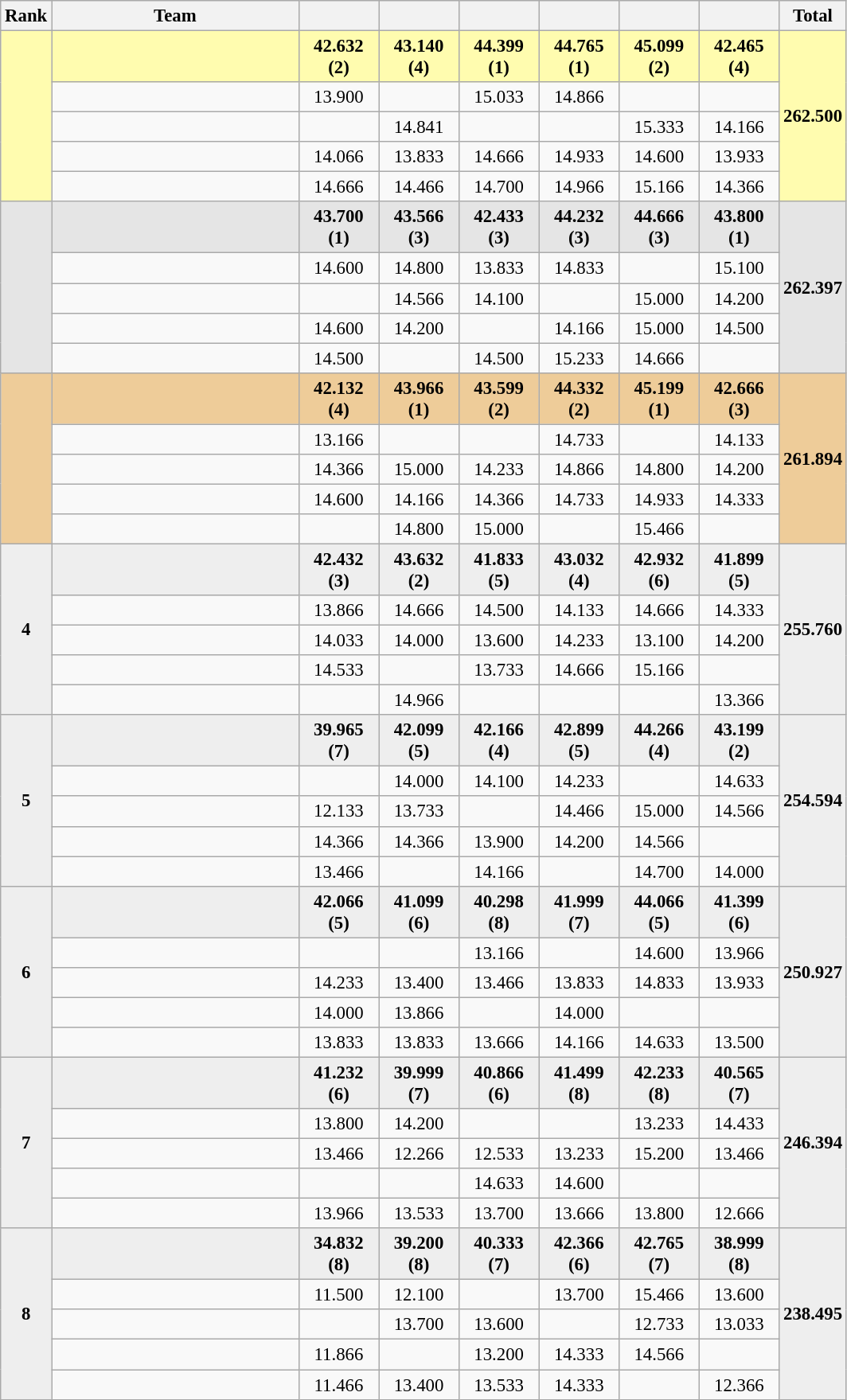<table style="text-align:center; font-size:95%" class="wikitable sortable">
<tr>
<th scope="col" style="width:30px;">Rank</th>
<th scope="col" style="width:200px;">Team</th>
<th scope="col" style="width:60px;"></th>
<th scope="col" style="width:60px;"></th>
<th scope="col" style="width:60px;"></th>
<th scope="col" style="width:60px;"></th>
<th scope="col" style="width:60px;"></th>
<th scope="col" style="width:60px;"></th>
<th>Total</th>
</tr>
<tr style="background:#fffcaf;">
<td rowspan=5><strong></strong></td>
<td style="text-align:center;"><strong></strong></td>
<td><strong>42.632 (2)</strong></td>
<td><strong>43.140 (4)</strong></td>
<td><strong>44.399 (1)</strong></td>
<td><strong>44.765 (1)</strong></td>
<td><strong>45.099 (2)</strong></td>
<td><strong>42.465 (4)</strong></td>
<td rowspan=5><strong>262.500</strong></td>
</tr>
<tr>
<td style="text-align:left;"></td>
<td>13.900</td>
<td></td>
<td>15.033</td>
<td>14.866</td>
<td></td>
<td></td>
</tr>
<tr>
<td style="text-align:left;"></td>
<td></td>
<td>14.841</td>
<td></td>
<td></td>
<td>15.333</td>
<td>14.166</td>
</tr>
<tr>
<td style="text-align:left;"></td>
<td>14.066</td>
<td>13.833</td>
<td>14.666</td>
<td>14.933</td>
<td>14.600</td>
<td>13.933</td>
</tr>
<tr>
<td style="text-align:left;"></td>
<td>14.666</td>
<td>14.466</td>
<td>14.700</td>
<td>14.966</td>
<td>15.166</td>
<td>14.366</td>
</tr>
<tr style="background:#e5e5e5;">
<td rowspan=5><strong></strong></td>
<td style="text-align:center;"><strong></strong></td>
<td><strong>43.700 (1)</strong></td>
<td><strong>43.566 (3)</strong></td>
<td><strong>42.433 (3)</strong></td>
<td><strong>44.232 (3)</strong></td>
<td><strong>44.666 (3)</strong></td>
<td><strong>43.800 (1)</strong></td>
<td rowspan=5><strong>262.397</strong></td>
</tr>
<tr>
<td style="text-align:left;"></td>
<td>14.600</td>
<td>14.800</td>
<td>13.833</td>
<td>14.833</td>
<td></td>
<td>15.100</td>
</tr>
<tr>
<td style="text-align:left;"></td>
<td></td>
<td>14.566</td>
<td>14.100</td>
<td></td>
<td>15.000</td>
<td>14.200</td>
</tr>
<tr>
<td style="text-align:left;"></td>
<td>14.600</td>
<td>14.200</td>
<td></td>
<td>14.166</td>
<td>15.000</td>
<td>14.500</td>
</tr>
<tr>
<td style="text-align:left;"></td>
<td>14.500</td>
<td></td>
<td>14.500</td>
<td>15.233</td>
<td>14.666</td>
<td></td>
</tr>
<tr style="background:#ec9;">
<td rowspan=5><strong></strong></td>
<td style="text-align:center;"><strong></strong></td>
<td><strong>42.132 (4)</strong></td>
<td><strong>43.966 (1)</strong></td>
<td><strong>43.599 (2)</strong></td>
<td><strong>44.332 (2)</strong></td>
<td><strong>45.199 (1)</strong></td>
<td><strong>42.666 (3)</strong></td>
<td rowspan=5><strong>261.894</strong></td>
</tr>
<tr>
<td style="text-align:left;"></td>
<td>13.166</td>
<td></td>
<td></td>
<td>14.733</td>
<td></td>
<td>14.133</td>
</tr>
<tr>
<td style="text-align:left;"></td>
<td>14.366</td>
<td>15.000</td>
<td>14.233</td>
<td>14.866</td>
<td>14.800</td>
<td>14.200</td>
</tr>
<tr>
<td style="text-align:left;"></td>
<td>14.600</td>
<td>14.166</td>
<td>14.366</td>
<td>14.733</td>
<td>14.933</td>
<td>14.333</td>
</tr>
<tr>
<td style="text-align:left;"></td>
<td></td>
<td>14.800</td>
<td>15.000</td>
<td></td>
<td>15.466</td>
<td></td>
</tr>
<tr style="background:#eee;">
<td rowspan=5><strong>4</strong></td>
<td style="text-align:center;"><strong></strong></td>
<td><strong>42.432 (3)</strong></td>
<td><strong>43.632 (2)</strong></td>
<td><strong>41.833 (5)</strong></td>
<td><strong>43.032 (4)</strong></td>
<td><strong>42.932 (6)</strong></td>
<td><strong>41.899 (5)</strong></td>
<td rowspan=5><strong>255.760</strong></td>
</tr>
<tr>
<td style="text-align:left;"></td>
<td>13.866</td>
<td>14.666</td>
<td>14.500</td>
<td>14.133</td>
<td>14.666</td>
<td>14.333</td>
</tr>
<tr>
<td style="text-align:left;"></td>
<td>14.033</td>
<td>14.000</td>
<td>13.600</td>
<td>14.233</td>
<td>13.100</td>
<td>14.200</td>
</tr>
<tr>
<td style="text-align:left;"></td>
<td>14.533</td>
<td></td>
<td>13.733</td>
<td>14.666</td>
<td>15.166</td>
<td></td>
</tr>
<tr>
<td style="text-align:left;"></td>
<td></td>
<td>14.966</td>
<td></td>
<td></td>
<td></td>
<td>13.366</td>
</tr>
<tr style="background:#eee;">
<td rowspan=5><strong>5</strong></td>
<td style="text-align:center;"><strong></strong></td>
<td><strong>39.965 (7)</strong></td>
<td><strong>42.099 (5)</strong></td>
<td><strong>42.166 (4)</strong></td>
<td><strong>42.899 (5)</strong></td>
<td><strong>44.266 (4)</strong></td>
<td><strong>43.199 (2)</strong></td>
<td rowspan=5><strong>254.594</strong></td>
</tr>
<tr>
<td style="text-align:left;"></td>
<td></td>
<td>14.000</td>
<td>14.100</td>
<td>14.233</td>
<td></td>
<td>14.633</td>
</tr>
<tr>
<td style="text-align:left;"></td>
<td>12.133</td>
<td>13.733</td>
<td></td>
<td>14.466</td>
<td>15.000</td>
<td>14.566</td>
</tr>
<tr>
<td style="text-align:left;"></td>
<td>14.366</td>
<td>14.366</td>
<td>13.900</td>
<td>14.200</td>
<td>14.566</td>
<td></td>
</tr>
<tr>
<td style="text-align:left;"></td>
<td>13.466</td>
<td></td>
<td>14.166</td>
<td></td>
<td>14.700</td>
<td>14.000</td>
</tr>
<tr style="background:#eee;">
<td rowspan=5><strong>6</strong></td>
<td style="text-align:center;"><strong></strong></td>
<td><strong>42.066 (5)</strong></td>
<td><strong>41.099 (6)</strong></td>
<td><strong>40.298 (8)</strong></td>
<td><strong>41.999 (7)</strong></td>
<td><strong>44.066 (5)</strong></td>
<td><strong>41.399 (6)</strong></td>
<td rowspan=5><strong>250.927</strong></td>
</tr>
<tr>
<td style="text-align:left;"></td>
<td></td>
<td></td>
<td>13.166</td>
<td></td>
<td>14.600</td>
<td>13.966</td>
</tr>
<tr>
<td style="text-align:left;"></td>
<td>14.233</td>
<td>13.400</td>
<td>13.466</td>
<td>13.833</td>
<td>14.833</td>
<td>13.933</td>
</tr>
<tr>
<td style="text-align:left;"></td>
<td>14.000</td>
<td>13.866</td>
<td></td>
<td>14.000</td>
<td></td>
<td></td>
</tr>
<tr>
<td style="text-align:left;"></td>
<td>13.833</td>
<td>13.833</td>
<td>13.666</td>
<td>14.166</td>
<td>14.633</td>
<td>13.500</td>
</tr>
<tr style="background:#eee;">
<td rowspan=5><strong>7</strong></td>
<td style="text-align:center;"><strong></strong></td>
<td><strong>41.232 (6)</strong></td>
<td><strong>39.999 (7)</strong></td>
<td><strong>40.866 (6)</strong></td>
<td><strong>41.499 (8)</strong></td>
<td><strong>42.233 (8)</strong></td>
<td><strong>40.565 (7)</strong></td>
<td rowspan=5><strong>246.394</strong></td>
</tr>
<tr>
<td style="text-align:left;"></td>
<td>13.800</td>
<td>14.200</td>
<td></td>
<td></td>
<td>13.233</td>
<td>14.433</td>
</tr>
<tr>
<td style="text-align:left;"></td>
<td>13.466</td>
<td>12.266</td>
<td>12.533</td>
<td>13.233</td>
<td>15.200</td>
<td>13.466</td>
</tr>
<tr>
<td style="text-align:left;"></td>
<td></td>
<td></td>
<td>14.633</td>
<td>14.600</td>
<td></td>
<td></td>
</tr>
<tr>
<td style="text-align:left;"></td>
<td>13.966</td>
<td>13.533</td>
<td>13.700</td>
<td>13.666</td>
<td>13.800</td>
<td>12.666</td>
</tr>
<tr style="background:#eee;">
<td rowspan=5><strong>8</strong></td>
<td style="text-align:center;"><strong></strong></td>
<td><strong>34.832 (8)</strong></td>
<td><strong>39.200 (8)</strong></td>
<td><strong>40.333 (7)</strong></td>
<td><strong>42.366 (6)</strong></td>
<td><strong>42.765 (7)</strong></td>
<td><strong>38.999 (8)</strong></td>
<td rowspan=5><strong>238.495</strong></td>
</tr>
<tr>
<td style="text-align:left;"></td>
<td>11.500</td>
<td>12.100</td>
<td></td>
<td>13.700</td>
<td>15.466</td>
<td>13.600</td>
</tr>
<tr>
<td style="text-align:left;"></td>
<td></td>
<td>13.700</td>
<td>13.600</td>
<td></td>
<td>12.733</td>
<td>13.033</td>
</tr>
<tr>
<td style="text-align:left;"></td>
<td>11.866</td>
<td></td>
<td>13.200</td>
<td>14.333</td>
<td>14.566</td>
<td></td>
</tr>
<tr>
<td style="text-align:left;"></td>
<td>11.466</td>
<td>13.400</td>
<td>13.533</td>
<td>14.333</td>
<td></td>
<td>12.366</td>
</tr>
</table>
